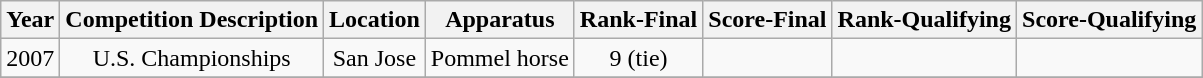<table class="wikitable" style="text-align:center">
<tr>
<th>Year</th>
<th>Competition Description</th>
<th>Location</th>
<th>Apparatus</th>
<th>Rank-Final</th>
<th>Score-Final</th>
<th>Rank-Qualifying</th>
<th>Score-Qualifying</th>
</tr>
<tr>
<td rowspan="1">2007</td>
<td>U.S. Championships</td>
<td>San Jose</td>
<td>Pommel horse</td>
<td>9 (tie)</td>
<td></td>
<td></td>
<td></td>
</tr>
<tr>
</tr>
</table>
